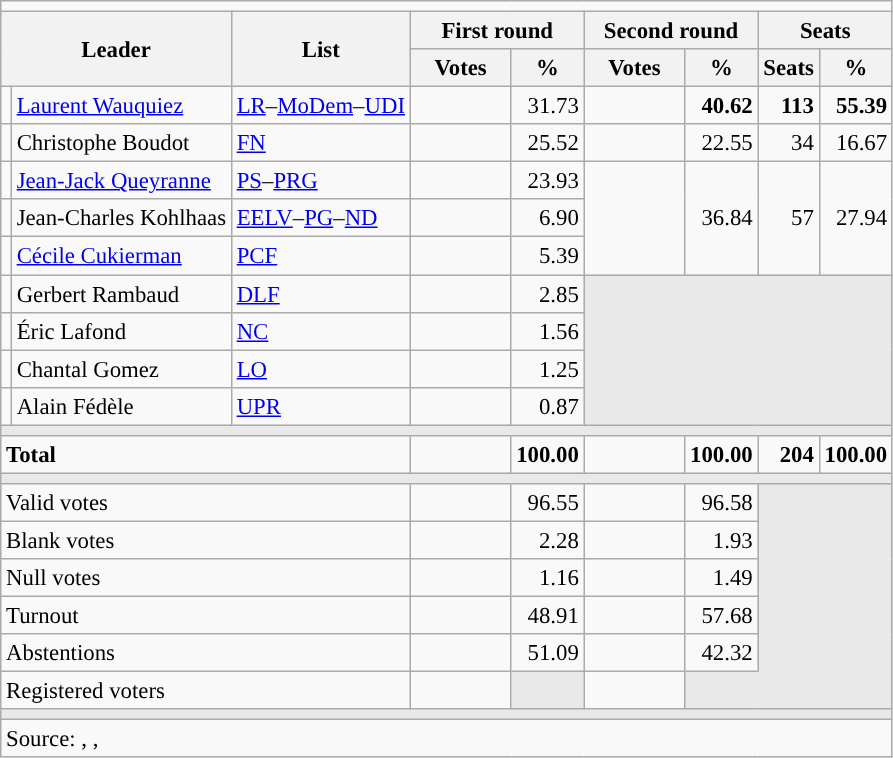<table class="wikitable" style="font-size:95%;text-align:right;">
<tr>
<td colspan="9"></td>
</tr>
<tr>
<th colspan="2" rowspan="2">Leader</th>
<th rowspan="2">List</th>
<th colspan="2">First round</th>
<th colspan="2">Second round</th>
<th colspan="2">Seats</th>
</tr>
<tr style="text-align:center;">
<th width="60px">Votes</th>
<th width="30px">%</th>
<th width="60px">Votes</th>
<th width="30px">%</th>
<th width="30px">Seats</th>
<th width="30px">%</th>
</tr>
<tr>
<td style="background:"></td>
<td style="text-align:left;"><a href='#'>Laurent Wauquiez</a></td>
<td style="text-align:left;"><a href='#'>LR</a>–<a href='#'>MoDem</a>–<a href='#'>UDI</a></td>
<td></td>
<td>31.73</td>
<td><strong></strong></td>
<td><strong>40.62</strong></td>
<td><strong>113</strong></td>
<td><strong>55.39</strong></td>
</tr>
<tr>
<td style="background:"></td>
<td style="text-align:left;">Christophe Boudot</td>
<td style="text-align:left;"><a href='#'>FN</a></td>
<td></td>
<td>25.52</td>
<td></td>
<td>22.55</td>
<td>34</td>
<td>16.67</td>
</tr>
<tr>
<td style="background:"></td>
<td style="text-align:left;"><a href='#'>Jean-Jack Queyranne</a></td>
<td style="text-align:left;"><a href='#'>PS</a>–<a href='#'>PRG</a></td>
<td></td>
<td>23.93</td>
<td rowspan="3"></td>
<td rowspan="3">36.84</td>
<td rowspan="3">57</td>
<td rowspan="3">27.94</td>
</tr>
<tr>
<td style="background:"></td>
<td style="text-align:left;">Jean-Charles Kohlhaas</td>
<td style="text-align:left;"><a href='#'>EELV</a>–<a href='#'>PG</a>–<a href='#'>ND</a></td>
<td></td>
<td>6.90</td>
</tr>
<tr>
<td style="background:"></td>
<td style="text-align:left;"><a href='#'>Cécile Cukierman</a></td>
<td style="text-align:left;"><a href='#'>PCF</a></td>
<td></td>
<td>5.39</td>
</tr>
<tr>
<td style="background:"></td>
<td style="text-align:left;">Gerbert Rambaud</td>
<td style="text-align:left;"><a href='#'>DLF</a></td>
<td></td>
<td>2.85</td>
<td style="background-color:#E9E9E9;" colspan="4" rowspan="4"></td>
</tr>
<tr>
<td style="background:"></td>
<td style="text-align:left;">Éric Lafond</td>
<td style="text-align:left;"><a href='#'>NC</a></td>
<td></td>
<td>1.56</td>
</tr>
<tr>
<td style="background:"></td>
<td style="text-align:left;">Chantal Gomez</td>
<td style="text-align:left;"><a href='#'>LO</a></td>
<td></td>
<td>1.25</td>
</tr>
<tr>
<td style="background:"></td>
<td style="text-align:left;">Alain Fédèle</td>
<td style="text-align:left;"><a href='#'>UPR</a></td>
<td></td>
<td>0.87</td>
</tr>
<tr>
<td style="background-color:#E9E9E9;" colspan="9"></td>
</tr>
<tr style="font-weight:bold;">
<td style="text-align:left;" colspan="3">Total</td>
<td></td>
<td>100.00</td>
<td></td>
<td>100.00</td>
<td>204</td>
<td>100.00</td>
</tr>
<tr>
<td style="background-color:#E9E9E9;" colspan="9"></td>
</tr>
<tr>
<td style="text-align:left;" colspan="3">Valid votes</td>
<td></td>
<td>96.55</td>
<td></td>
<td>96.58</td>
<td style="background-color:#E9E9E9;" colspan="2" rowspan="5"></td>
</tr>
<tr>
<td style="text-align:left;" colspan="3">Blank votes</td>
<td></td>
<td>2.28</td>
<td></td>
<td>1.93</td>
</tr>
<tr>
<td style="text-align:left;" colspan="3">Null votes</td>
<td></td>
<td>1.16</td>
<td></td>
<td>1.49</td>
</tr>
<tr>
<td style="text-align:left;" colspan="3">Turnout</td>
<td></td>
<td>48.91</td>
<td></td>
<td>57.68</td>
</tr>
<tr>
<td style="text-align:left;" colspan="3">Abstentions</td>
<td></td>
<td>51.09</td>
<td></td>
<td>42.32</td>
</tr>
<tr>
<td style="text-align:left;" colspan="3">Registered voters</td>
<td></td>
<td style="background-color:#E9E9E9;"></td>
<td></td>
<td style="background-color:#E9E9E9;border-right-style:hidden;"></td>
<td style="background-color:#E9E9E9;border-top-style:hidden;" colspan="2"></td>
</tr>
<tr>
<td style="background-color:#E9E9E9;" colspan="9"></td>
</tr>
<tr>
<td style="text-align:left;" colspan="9">Source: , , </td>
</tr>
</table>
